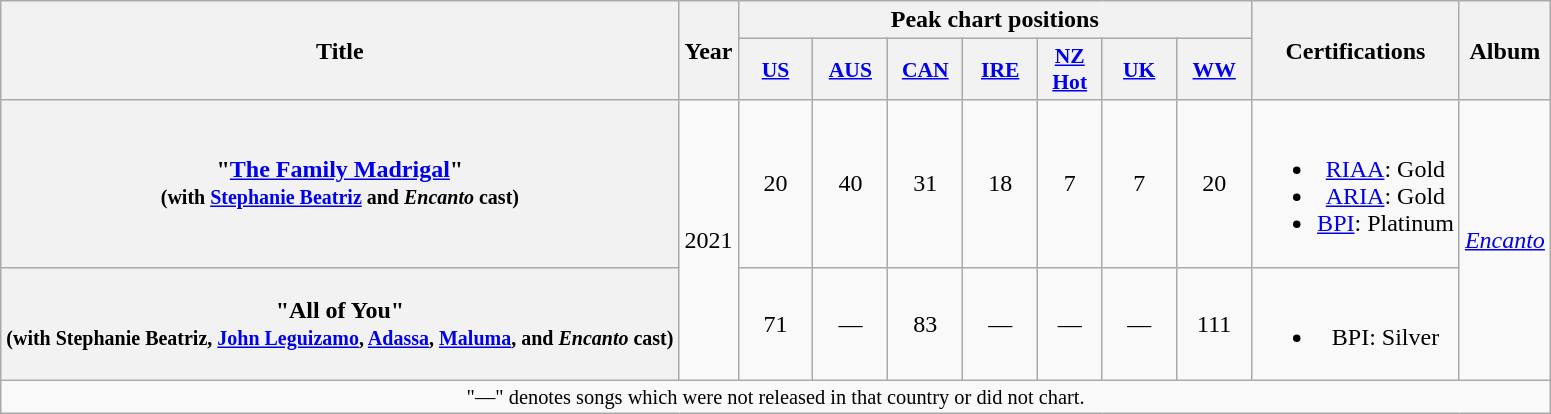<table class="wikitable plainrowheaders" style="text-align:center;">
<tr>
<th scope="col" rowspan="2">Title</th>
<th scope="col" rowspan="2">Year</th>
<th scope="col" colspan="7">Peak chart positions</th>
<th scope="col" rowspan="2">Certifications</th>
<th scope="col" rowspan="2">Album</th>
</tr>
<tr>
<th scope="col" style="width:3em;font-size:90%;"><a href='#'>US</a><br></th>
<th scope="col" style="width:3em;font-size:90%;"><a href='#'>AUS</a><br></th>
<th scope="col" style="width:3em;font-size:90%;"><a href='#'>CAN</a><br></th>
<th scope="col" style="width:3em;font-size:90%;"><a href='#'>IRE</a><br></th>
<th scope="col" style="width:2.5em;font-size:90%;"><a href='#'>NZ<br>Hot</a><br></th>
<th scope="col" style="width:3em;font-size:90%;"><a href='#'>UK</a><br></th>
<th scope="col" style="width:3em;font-size:90%;"><a href='#'>WW</a><br></th>
</tr>
<tr>
<th scope="row">"<a href='#'>The Family Madrigal</a>"<br><small>(with <a href='#'>Stephanie Beatriz</a> and <em>Encanto</em> cast)</small></th>
<td rowspan="2">2021</td>
<td>20</td>
<td>40</td>
<td>31</td>
<td>18</td>
<td>7</td>
<td>7</td>
<td>20</td>
<td><br><ul><li><a href='#'>RIAA</a>: Gold</li><li><a href='#'>ARIA</a>: Gold</li><li><a href='#'>BPI</a>: Platinum</li></ul></td>
<td rowspan="2"><em><a href='#'>Encanto</a></em></td>
</tr>
<tr>
<th scope="row">"All of You"<br><small>(with Stephanie Beatriz, <a href='#'>John Leguizamo</a>, <a href='#'>Adassa</a>, <a href='#'>Maluma</a>, and <em>Encanto</em> cast)</small></th>
<td>71</td>
<td>—</td>
<td>83</td>
<td>—</td>
<td>—</td>
<td>—</td>
<td>111</td>
<td><br><ul><li>BPI: Silver</li></ul></td>
</tr>
<tr>
<td colspan="12" style="font-size:85%;">"—" denotes songs which were not released in that country or did not chart.</td>
</tr>
</table>
